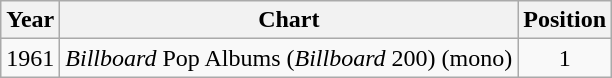<table class="wikitable">
<tr>
<th>Year</th>
<th>Chart</th>
<th>Position</th>
</tr>
<tr>
<td>1961</td>
<td><em>Billboard</em> Pop Albums (<em>Billboard</em> 200) (mono)</td>
<td align="center">1</td>
</tr>
</table>
